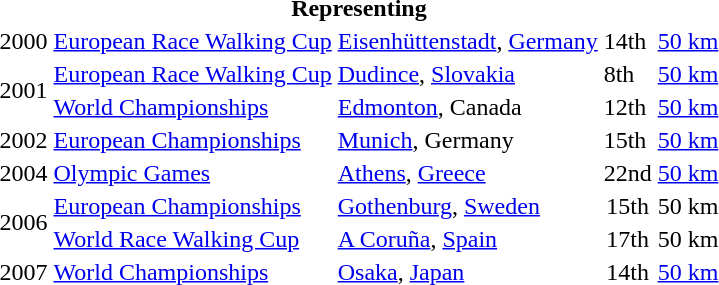<table>
<tr>
<th colspan="5">Representing </th>
</tr>
<tr>
<td>2000</td>
<td><a href='#'>European Race Walking Cup</a></td>
<td><a href='#'>Eisenhüttenstadt</a>, <a href='#'>Germany</a></td>
<td>14th</td>
<td><a href='#'>50 km</a></td>
</tr>
<tr>
<td rowspan=2>2001</td>
<td><a href='#'>European Race Walking Cup</a></td>
<td><a href='#'>Dudince</a>, <a href='#'>Slovakia</a></td>
<td>8th</td>
<td><a href='#'>50 km</a></td>
</tr>
<tr>
<td><a href='#'>World Championships</a></td>
<td><a href='#'>Edmonton</a>, Canada</td>
<td>12th</td>
<td><a href='#'>50 km</a></td>
</tr>
<tr>
<td>2002</td>
<td><a href='#'>European Championships</a></td>
<td><a href='#'>Munich</a>, Germany</td>
<td>15th</td>
<td><a href='#'>50 km</a></td>
</tr>
<tr>
<td>2004</td>
<td><a href='#'>Olympic Games</a></td>
<td><a href='#'>Athens</a>, <a href='#'>Greece</a></td>
<td align="center">22nd</td>
<td><a href='#'>50 km</a></td>
</tr>
<tr>
<td rowspan=2>2006</td>
<td><a href='#'>European Championships</a></td>
<td><a href='#'>Gothenburg</a>, <a href='#'>Sweden</a></td>
<td align="center">15th</td>
<td>50 km</td>
</tr>
<tr>
<td><a href='#'>World Race Walking Cup</a></td>
<td><a href='#'>A Coruña</a>, <a href='#'>Spain</a></td>
<td align="center">17th</td>
<td>50 km</td>
</tr>
<tr>
<td>2007</td>
<td><a href='#'>World Championships</a></td>
<td><a href='#'>Osaka</a>, <a href='#'>Japan</a></td>
<td align="center">14th</td>
<td><a href='#'>50 km</a></td>
</tr>
</table>
